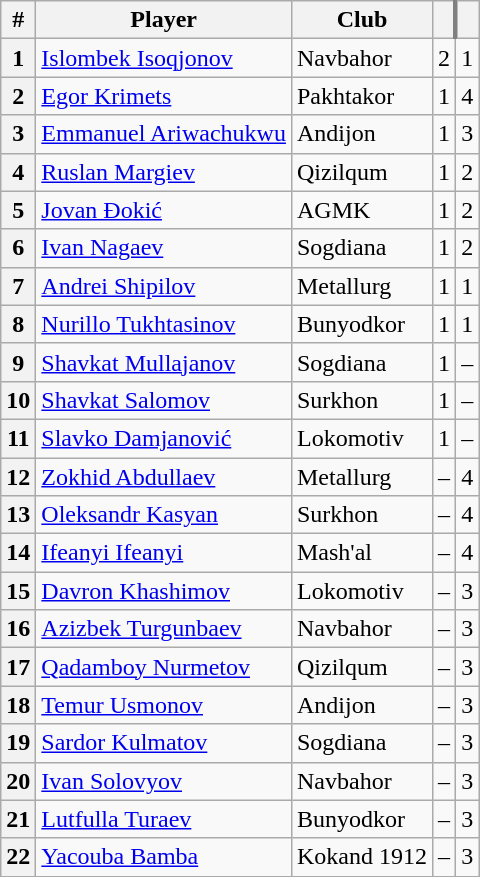<table class="wikitable" style="text-align:center">
<tr>
<th>#</th>
<th>Player</th>
<th>Club</th>
<th></th>
<th style="border-left:3px solid gray"></th>
</tr>
<tr>
<th>1</th>
<td align="left"> <a href='#'>Islombek Isoqjonov</a></td>
<td align="left">Navbahor</td>
<td>2</td>
<td>1</td>
</tr>
<tr>
<th>2</th>
<td align="left"> <a href='#'>Egor Krimets</a></td>
<td align="left">Pakhtakor</td>
<td>1</td>
<td>4</td>
</tr>
<tr>
<th>3</th>
<td align="left"> <a href='#'>Emmanuel Ariwachukwu</a></td>
<td align="left">Andijon</td>
<td>1</td>
<td>3</td>
</tr>
<tr>
<th>4</th>
<td align="left"> <a href='#'>Ruslan Margiev</a></td>
<td align="left">Qizilqum</td>
<td>1</td>
<td>2</td>
</tr>
<tr>
<th>5</th>
<td align="left"> <a href='#'>Jovan Đokić</a></td>
<td align="left">AGMK</td>
<td>1</td>
<td>2</td>
</tr>
<tr>
<th>6</th>
<td align="left"> <a href='#'>Ivan Nagaev</a></td>
<td align="left">Sogdiana</td>
<td>1</td>
<td>2</td>
</tr>
<tr>
<th>7</th>
<td align="left"> <a href='#'>Andrei Shipilov</a></td>
<td align="left">Metallurg</td>
<td>1</td>
<td>1</td>
</tr>
<tr>
<th>8</th>
<td align="left"> <a href='#'>Nurillo Tukhtasinov</a></td>
<td align="left">Bunyodkor</td>
<td>1</td>
<td>1</td>
</tr>
<tr>
<th>9</th>
<td align="left"> <a href='#'>Shavkat Mullajanov</a></td>
<td align="left">Sogdiana</td>
<td>1</td>
<td>–</td>
</tr>
<tr>
<th>10</th>
<td align="left"> <a href='#'>Shavkat Salomov</a></td>
<td align="left">Surkhon</td>
<td>1</td>
<td>–</td>
</tr>
<tr>
<th>11</th>
<td align="left"> <a href='#'>Slavko Damjanović</a></td>
<td align="left">Lokomotiv</td>
<td>1</td>
<td>–</td>
</tr>
<tr>
<th>12</th>
<td align="left"> <a href='#'>Zokhid Abdullaev</a></td>
<td align="left">Metallurg</td>
<td>–</td>
<td>4</td>
</tr>
<tr>
<th>13</th>
<td align="left"> <a href='#'>Oleksandr Kasyan</a></td>
<td align="left">Surkhon</td>
<td>–</td>
<td>4</td>
</tr>
<tr>
<th>14</th>
<td align="left"> <a href='#'>Ifeanyi Ifeanyi</a></td>
<td align="left">Mash'al</td>
<td>–</td>
<td>4</td>
</tr>
<tr>
<th>15</th>
<td align="left"> <a href='#'>Davron Khashimov</a></td>
<td align="left">Lokomotiv</td>
<td>–</td>
<td>3</td>
</tr>
<tr>
<th>16</th>
<td align="left"> <a href='#'>Azizbek Turgunbaev</a></td>
<td align="left">Navbahor</td>
<td>–</td>
<td>3</td>
</tr>
<tr>
<th>17</th>
<td align="left"> <a href='#'>Qadamboy Nurmetov</a></td>
<td align="left">Qizilqum</td>
<td>–</td>
<td>3</td>
</tr>
<tr>
<th>18</th>
<td align="left"> <a href='#'>Temur Usmonov</a></td>
<td align="left">Andijon</td>
<td>–</td>
<td>3</td>
</tr>
<tr>
<th>19</th>
<td align="left"> <a href='#'>Sardor Kulmatov</a></td>
<td align="left">Sogdiana</td>
<td>–</td>
<td>3</td>
</tr>
<tr>
<th>20</th>
<td align="left"> <a href='#'>Ivan Solovyov</a></td>
<td align="left">Navbahor</td>
<td>–</td>
<td>3</td>
</tr>
<tr>
<th>21</th>
<td align="left"> <a href='#'>Lutfulla Turaev</a></td>
<td align="left">Bunyodkor</td>
<td>–</td>
<td>3</td>
</tr>
<tr>
<th>22</th>
<td align="left"> <a href='#'>Yacouba Bamba</a></td>
<td align="left">Kokand 1912</td>
<td>–</td>
<td>3</td>
</tr>
<tr>
</tr>
</table>
